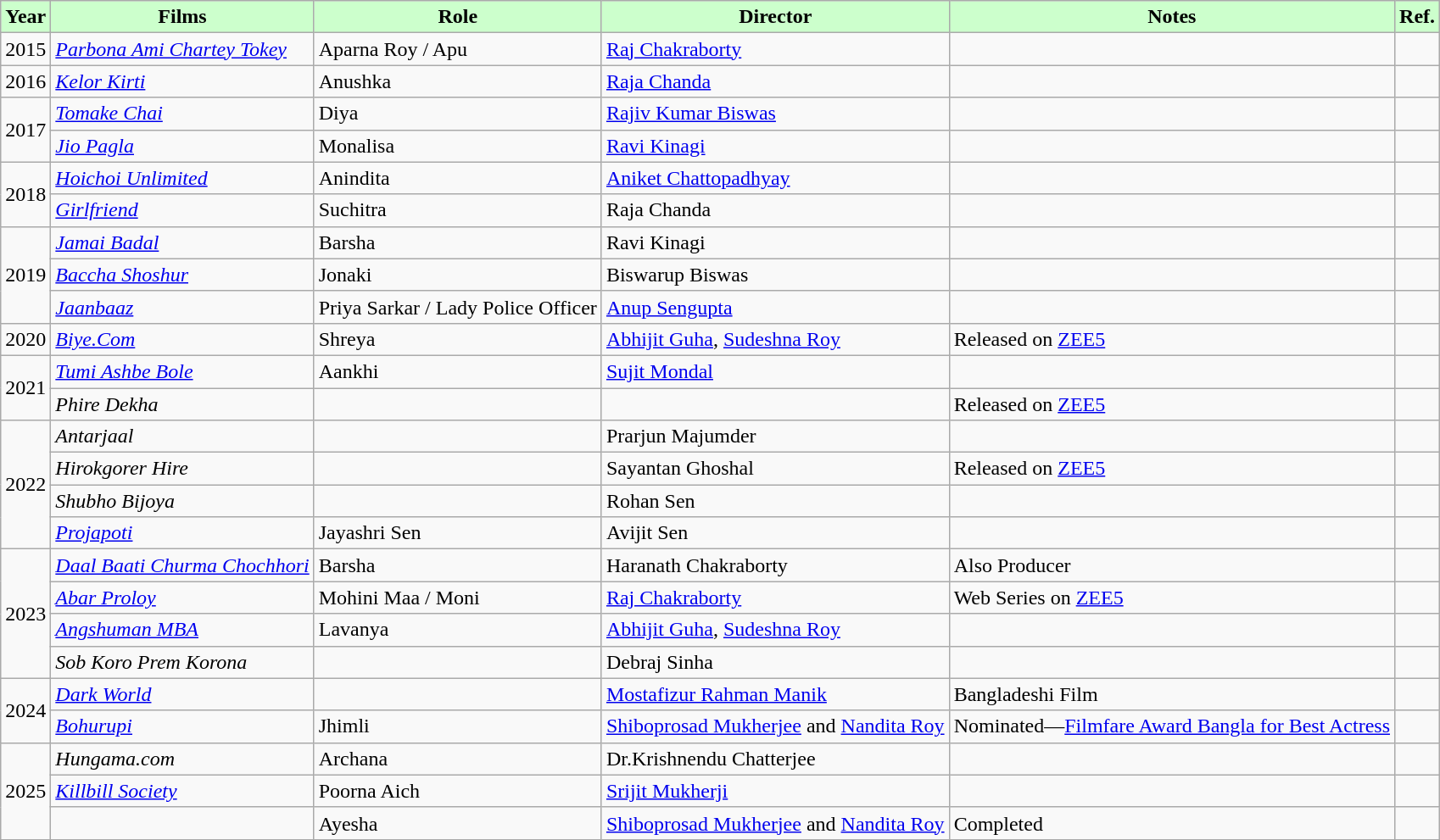<table class="wikitable">
<tr>
<th style="background:#cfc; text-align:center;"><strong>Year</strong></th>
<th style="background:#cfc; text-align:center;"><strong>Films</strong></th>
<th style="background:#cfc; text-align:center;"><strong>Role</strong></th>
<th style="background:#cfc; text-align:center;"><strong>Director</strong></th>
<th style="background:#cfc; text-align:center;"><strong>Notes</strong></th>
<th style="background:#cfc; text-align:center;">Ref.</th>
</tr>
<tr>
<td>2015</td>
<td><em><a href='#'>Parbona Ami Chartey Tokey</a></em></td>
<td>Aparna Roy / Apu</td>
<td><a href='#'>Raj Chakraborty</a></td>
<td></td>
<td></td>
</tr>
<tr>
<td>2016</td>
<td><em><a href='#'>Kelor Kirti</a></em></td>
<td>Anushka</td>
<td><a href='#'>Raja Chanda</a></td>
<td></td>
<td></td>
</tr>
<tr>
<td rowspan="2">2017</td>
<td><em><a href='#'>Tomake Chai</a></em></td>
<td>Diya</td>
<td><a href='#'>Rajiv Kumar Biswas</a></td>
<td></td>
<td></td>
</tr>
<tr>
<td><em><a href='#'>Jio Pagla</a></em></td>
<td>Monalisa</td>
<td><a href='#'>Ravi Kinagi</a></td>
<td></td>
<td></td>
</tr>
<tr>
<td rowspan="2">2018</td>
<td><em><a href='#'>Hoichoi Unlimited</a></em></td>
<td>Anindita</td>
<td><a href='#'>Aniket Chattopadhyay</a></td>
<td></td>
<td></td>
</tr>
<tr>
<td><em><a href='#'>Girlfriend</a></em></td>
<td>Suchitra</td>
<td>Raja Chanda</td>
<td></td>
<td></td>
</tr>
<tr>
<td rowspan="3">2019</td>
<td><em><a href='#'>Jamai Badal</a></em></td>
<td>Barsha</td>
<td>Ravi Kinagi</td>
<td></td>
<td></td>
</tr>
<tr>
<td><em><a href='#'>Baccha Shoshur</a></em></td>
<td>Jonaki</td>
<td>Biswarup Biswas</td>
<td></td>
<td></td>
</tr>
<tr>
<td><em><a href='#'>Jaanbaaz</a></em></td>
<td>Priya Sarkar / Lady Police Officer</td>
<td><a href='#'>Anup Sengupta</a></td>
<td></td>
<td></td>
</tr>
<tr>
<td>2020</td>
<td><em><a href='#'>Biye.Com</a></em></td>
<td>Shreya</td>
<td><a href='#'>Abhijit Guha</a>, <a href='#'>Sudeshna Roy</a></td>
<td>Released on <a href='#'>ZEE5</a></td>
<td></td>
</tr>
<tr>
<td rowspan="2">2021</td>
<td><em><a href='#'>Tumi Ashbe Bole</a></em></td>
<td>Aankhi</td>
<td><a href='#'>Sujit Mondal</a></td>
<td></td>
<td></td>
</tr>
<tr>
<td><em>Phire Dekha</em></td>
<td></td>
<td></td>
<td>Released on <a href='#'>ZEE5</a></td>
<td></td>
</tr>
<tr>
<td rowspan="4">2022</td>
<td><em>Antarjaal</em></td>
<td></td>
<td>Prarjun Majumder</td>
<td></td>
<td></td>
</tr>
<tr>
<td><em>Hirokgorer Hire</em></td>
<td></td>
<td>Sayantan Ghoshal</td>
<td>Released on <a href='#'>ZEE5</a></td>
<td></td>
</tr>
<tr>
<td><em>Shubho Bijoya</em></td>
<td></td>
<td>Rohan Sen</td>
<td></td>
<td></td>
</tr>
<tr>
<td><em><a href='#'>Projapoti</a></em></td>
<td>Jayashri Sen</td>
<td>Avijit Sen</td>
<td></td>
<td></td>
</tr>
<tr>
<td rowspan="4">2023</td>
<td><em><a href='#'>Daal Baati Churma Chochhori</a></em></td>
<td>Barsha</td>
<td>Haranath Chakraborty</td>
<td>Also Producer</td>
<td></td>
</tr>
<tr>
<td><em><a href='#'>Abar Proloy</a></em></td>
<td>Mohini Maa / Moni</td>
<td><a href='#'>Raj Chakraborty</a></td>
<td>Web Series on <a href='#'>ZEE5</a></td>
<td></td>
</tr>
<tr>
<td><em><a href='#'>Angshuman MBA</a></em></td>
<td>Lavanya</td>
<td><a href='#'>Abhijit Guha</a>, <a href='#'>Sudeshna Roy</a></td>
<td></td>
<td></td>
</tr>
<tr>
<td><em>Sob Koro Prem Korona</em></td>
<td></td>
<td>Debraj Sinha</td>
<td></td>
<td></td>
</tr>
<tr>
<td rowspan="2">2024</td>
<td><em><a href='#'>Dark World</a></em></td>
<td></td>
<td><a href='#'>Mostafizur Rahman Manik</a></td>
<td>Bangladeshi  Film</td>
<td></td>
</tr>
<tr>
<td><em><a href='#'>Bohurupi</a></em></td>
<td>Jhimli</td>
<td><a href='#'>Shiboprosad Mukherjee</a> and <a href='#'>Nandita Roy</a></td>
<td>Nominated—<a href='#'>Filmfare Award Bangla for Best Actress</a></td>
<td></td>
</tr>
<tr>
<td rowspan="3">2025</td>
<td><em>Hungama.com</em></td>
<td>Archana</td>
<td>Dr.Krishnendu Chatterjee</td>
<td></td>
<td></td>
</tr>
<tr>
<td><em><a href='#'>Killbill Society</a></em></td>
<td>Poorna Aich</td>
<td><a href='#'>Srijit Mukherji</a></td>
<td></td>
<td></td>
</tr>
<tr>
<td></td>
<td>Ayesha</td>
<td><a href='#'>Shiboprosad Mukherjee</a> and <a href='#'>Nandita Roy</a></td>
<td>Completed</td>
<td></td>
</tr>
<tr>
</tr>
</table>
